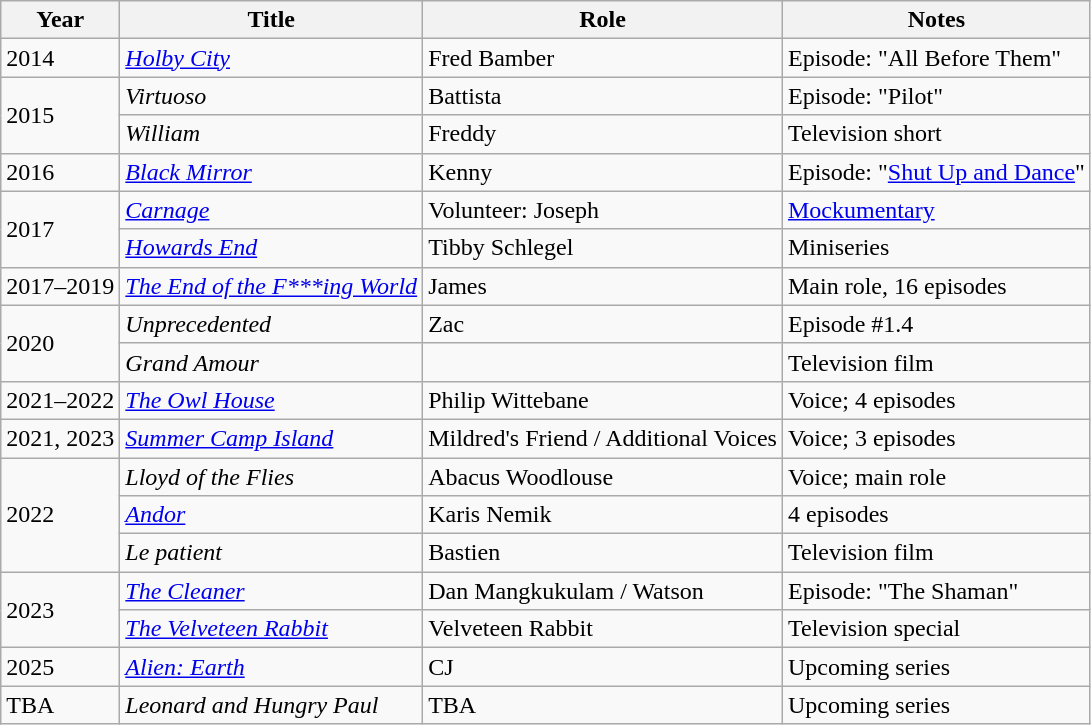<table class="wikitable sortable">
<tr>
<th>Year</th>
<th>Title</th>
<th>Role</th>
<th class="unsortable">Notes</th>
</tr>
<tr>
<td>2014</td>
<td><em><a href='#'>Holby City</a></em></td>
<td>Fred Bamber</td>
<td>Episode: "All Before Them"</td>
</tr>
<tr>
<td rowspan="2">2015</td>
<td><em>Virtuoso</em></td>
<td>Battista</td>
<td>Episode: "Pilot"</td>
</tr>
<tr>
<td><em>William</em></td>
<td>Freddy</td>
<td>Television short</td>
</tr>
<tr>
<td>2016</td>
<td><em><a href='#'>Black Mirror</a></em></td>
<td>Kenny</td>
<td>Episode: "<a href='#'>Shut Up and Dance</a>"</td>
</tr>
<tr>
<td rowspan="2">2017</td>
<td><em><a href='#'>Carnage</a></em></td>
<td>Volunteer: Joseph</td>
<td><a href='#'>Mockumentary</a></td>
</tr>
<tr>
<td><em><a href='#'>Howards End</a></em></td>
<td>Tibby Schlegel</td>
<td>Miniseries</td>
</tr>
<tr>
<td>2017–2019</td>
<td><em><a href='#'>The End of the F***ing World</a></em></td>
<td>James</td>
<td>Main role, 16 episodes</td>
</tr>
<tr>
<td rowspan="2">2020</td>
<td><em>Unprecedented</em></td>
<td>Zac</td>
<td>Episode #1.4</td>
</tr>
<tr>
<td><em>Grand Amour</em></td>
<td></td>
<td>Television film</td>
</tr>
<tr>
<td>2021–2022</td>
<td><em><a href='#'>The Owl House</a></em></td>
<td>Philip Wittebane</td>
<td>Voice; 4 episodes</td>
</tr>
<tr>
<td>2021, 2023</td>
<td><em><a href='#'>Summer Camp Island</a></em></td>
<td>Mildred's Friend / Additional Voices</td>
<td>Voice; 3 episodes</td>
</tr>
<tr>
<td rowspan="3">2022</td>
<td><em>Lloyd of the Flies</em></td>
<td>Abacus Woodlouse</td>
<td>Voice; main role</td>
</tr>
<tr>
<td><em><a href='#'>Andor</a></em></td>
<td>Karis Nemik</td>
<td>4 episodes</td>
</tr>
<tr>
<td><em>Le patient</em></td>
<td>Bastien</td>
<td>Television film</td>
</tr>
<tr>
<td rowspan="2">2023</td>
<td><em><a href='#'>The Cleaner</a></em></td>
<td>Dan Mangkukulam / Watson</td>
<td>Episode: "The Shaman"</td>
</tr>
<tr>
<td><em><a href='#'>The Velveteen Rabbit</a></em></td>
<td>Velveteen Rabbit</td>
<td>Television special</td>
</tr>
<tr>
<td>2025</td>
<td><em><a href='#'>Alien: Earth</a></em></td>
<td>CJ</td>
<td>Upcoming series</td>
</tr>
<tr>
<td>TBA</td>
<td><em>Leonard and Hungry Paul</em></td>
<td>TBA</td>
<td>Upcoming series</td>
</tr>
</table>
